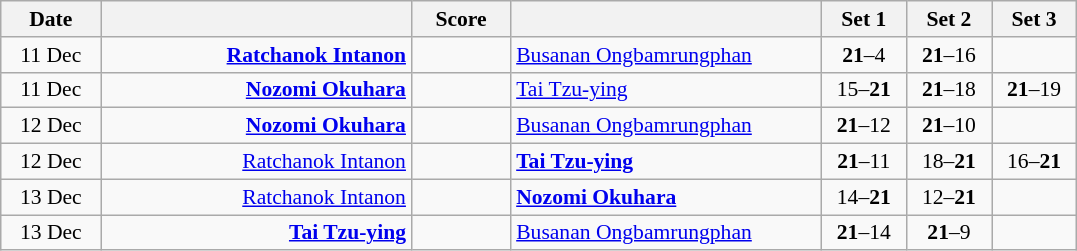<table class="wikitable" style="text-align:center; font-size:90%">
<tr>
<th width="60">Date</th>
<th align="right" width="200"></th>
<th width="60">Score</th>
<th align="left" width="200"></th>
<th width="50">Set 1</th>
<th width="50">Set 2</th>
<th width="50">Set 3</th>
</tr>
<tr>
<td>11 Dec</td>
<td align="right"><strong><a href='#'>Ratchanok Intanon</a> </strong></td>
<td align="center"></td>
<td align="left"> <a href='#'>Busanan Ongbamrungphan</a></td>
<td><strong>21</strong>–4</td>
<td><strong>21</strong>–16</td>
<td></td>
</tr>
<tr>
<td>11 Dec</td>
<td align="right"><strong><a href='#'>Nozomi Okuhara</a> </strong></td>
<td align="center"></td>
<td align="left"> <a href='#'>Tai Tzu-ying</a></td>
<td>15–<strong>21</strong></td>
<td><strong>21</strong>–18</td>
<td><strong>21</strong>–19</td>
</tr>
<tr>
<td>12 Dec</td>
<td align="right"><strong><a href='#'>Nozomi Okuhara</a> </strong></td>
<td align="center"></td>
<td align="left"> <a href='#'>Busanan Ongbamrungphan</a></td>
<td><strong>21</strong>–12</td>
<td><strong>21</strong>–10</td>
<td></td>
</tr>
<tr>
<td>12 Dec</td>
<td align="right"><a href='#'>Ratchanok Intanon</a> </td>
<td align="center"></td>
<td align="left"><strong> <a href='#'>Tai Tzu-ying</a></strong></td>
<td><strong>21</strong>–11</td>
<td>18–<strong>21</strong></td>
<td>16–<strong>21</strong></td>
</tr>
<tr>
<td>13 Dec</td>
<td align="right"><a href='#'>Ratchanok Intanon</a> </td>
<td align="center"></td>
<td align="left"><strong> <a href='#'>Nozomi Okuhara</a></strong></td>
<td>14–<strong>21</strong></td>
<td>12–<strong>21</strong></td>
<td></td>
</tr>
<tr>
<td>13 Dec</td>
<td align="right"><strong><a href='#'>Tai Tzu-ying</a> </strong></td>
<td align="center"></td>
<td align="left"> <a href='#'>Busanan Ongbamrungphan</a></td>
<td><strong>21</strong>–14</td>
<td><strong>21</strong>–9</td>
<td></td>
</tr>
</table>
